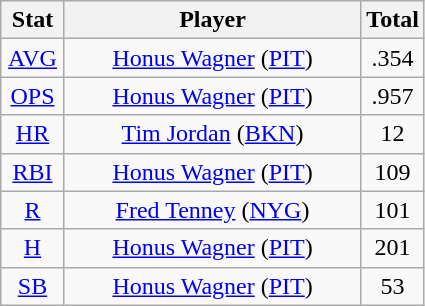<table class="wikitable" style="text-align:center;">
<tr>
<th style="width:15%;">Stat</th>
<th>Player</th>
<th style="width:15%;">Total</th>
</tr>
<tr>
<td><a href='#'>AVG</a></td>
<td><a href='#'>Honus Wagner</a> (<a href='#'>PIT</a>)</td>
<td>.354</td>
</tr>
<tr>
<td><a href='#'>OPS</a></td>
<td><a href='#'>Honus Wagner</a> (<a href='#'>PIT</a>)</td>
<td>.957</td>
</tr>
<tr>
<td><a href='#'>HR</a></td>
<td><a href='#'>Tim Jordan</a> (<a href='#'>BKN</a>)</td>
<td>12</td>
</tr>
<tr>
<td><a href='#'>RBI</a></td>
<td><a href='#'>Honus Wagner</a> (<a href='#'>PIT</a>)</td>
<td>109</td>
</tr>
<tr>
<td><a href='#'>R</a></td>
<td><a href='#'>Fred Tenney</a> (<a href='#'>NYG</a>)</td>
<td>101</td>
</tr>
<tr>
<td><a href='#'>H</a></td>
<td><a href='#'>Honus Wagner</a> (<a href='#'>PIT</a>)</td>
<td>201</td>
</tr>
<tr>
<td><a href='#'>SB</a></td>
<td><a href='#'>Honus Wagner</a> (<a href='#'>PIT</a>)</td>
<td>53</td>
</tr>
</table>
